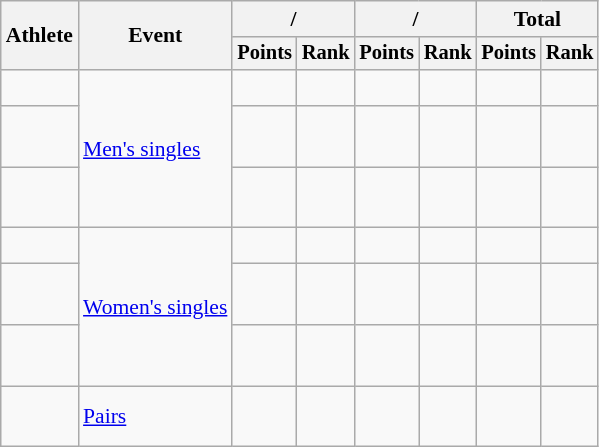<table class="wikitable" style="font-size:90%; text-align:center">
<tr>
<th rowspan=2>Athlete</th>
<th rowspan=2>Event</th>
<th colspan=2>/</th>
<th colspan=2>/</th>
<th colspan=2>Total</th>
</tr>
<tr style="font-size:95%">
<th>Points</th>
<th>Rank</th>
<th>Points</th>
<th>Rank</th>
<th>Points</th>
<th>Rank</th>
</tr>
<tr>
<td align=left> </td>
<td align=left rowspan=3><a href='#'>Men's singles</a></td>
<td></td>
<td></td>
<td></td>
<td></td>
<td></td>
<td></td>
</tr>
<tr>
<td align=left> <br> </td>
<td></td>
<td></td>
<td></td>
<td></td>
<td></td>
<td></td>
</tr>
<tr>
<td align=left> <br> </td>
<td></td>
<td></td>
<td></td>
<td></td>
<td></td>
<td></td>
</tr>
<tr>
<td align=left> </td>
<td align=left rowspan=3><a href='#'>Women's singles</a></td>
<td></td>
<td></td>
<td></td>
<td></td>
<td></td>
<td></td>
</tr>
<tr>
<td align=left> <br> </td>
<td></td>
<td></td>
<td></td>
<td></td>
<td></td>
<td></td>
</tr>
<tr>
<td align=left> <br> </td>
<td></td>
<td></td>
<td></td>
<td></td>
<td></td>
<td></td>
</tr>
<tr>
<td align=left> <br> </td>
<td align=left><a href='#'>Pairs</a></td>
<td></td>
<td></td>
<td></td>
<td></td>
<td></td>
<td></td>
</tr>
</table>
